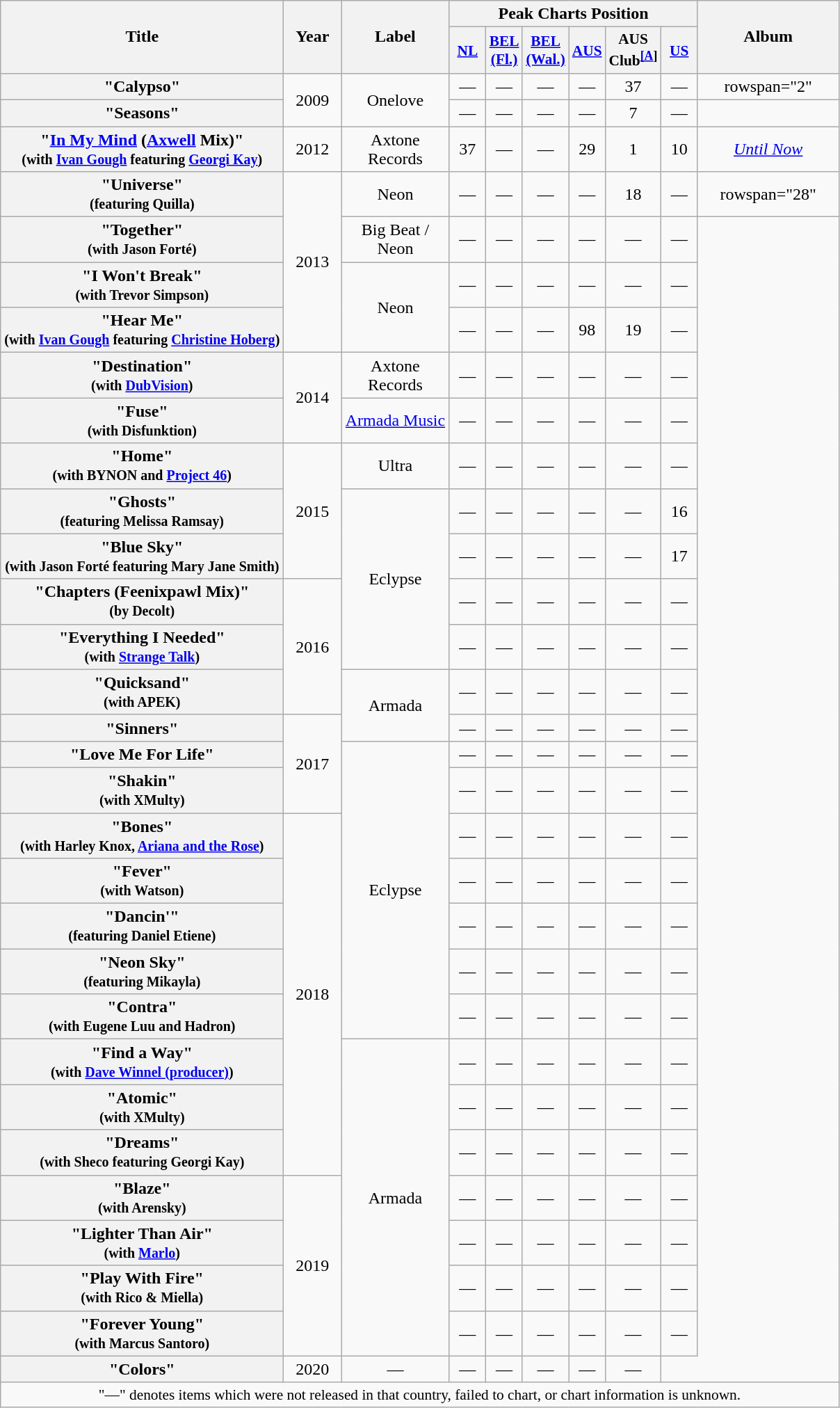<table class="wikitable plainrowheaders" style="text-align:center;">
<tr>
<th scope="col" rowspan="2">Title</th>
<th scope="col" rowspan="2" style="width:3em;">Year</th>
<th scope="col" rowspan="2" style="width:6em;">Label</th>
<th scope="col" colspan="6">Peak Charts Position</th>
<th scope="col" rowspan="2" style="width:8em;">Album</th>
</tr>
<tr>
<th scope="col" style="width:2em;font-size:89%;"><a href='#'>NL</a></th>
<th scope="col" style="width:2em;font-size:89%;"><a href='#'>BEL (Fl.)</a></th>
<th scope="col" style="width:2em;font-size:89%;"><a href='#'>BEL (Wal.)</a></th>
<th scope="col" style="width:2em;font-size:89%;"><a href='#'>AUS</a></th>
<th scope="col" style="width:2em;font-size:89%;">AUS<br>Club<sup><a href='#'>[A</a>]</sup></th>
<th scope="col" style="width:2em;font-size:89%;"><a href='#'>US</a></th>
</tr>
<tr>
<th scope="row">"Calypso"</th>
<td rowspan="2">2009</td>
<td rowspan="2">Onelove</td>
<td>—</td>
<td>—</td>
<td>—</td>
<td>—</td>
<td>37</td>
<td>—</td>
<td>rowspan="2" </td>
</tr>
<tr>
<th scope="row">"Seasons"</th>
<td>—</td>
<td>—</td>
<td>—</td>
<td>—</td>
<td>7</td>
<td>—</td>
</tr>
<tr>
<th scope="row">"<a href='#'>In My Mind</a> (<a href='#'>Axwell</a> Mix)"<br><small>(with <a href='#'>Ivan Gough</a> featuring <a href='#'>Georgi Kay</a>)</small></th>
<td>2012</td>
<td>Axtone Records</td>
<td>37</td>
<td>—</td>
<td>—</td>
<td>29</td>
<td>1</td>
<td>10</td>
<td><em><a href='#'>Until Now</a></em></td>
</tr>
<tr>
<th scope="row">"Universe"<br><small>(featuring Quilla)</small></th>
<td rowspan="4">2013</td>
<td>Neon</td>
<td>—</td>
<td>—</td>
<td>—</td>
<td>—</td>
<td>18</td>
<td>—</td>
<td>rowspan="28" </td>
</tr>
<tr>
<th scope="row">"Together"<br><small>(with Jason Forté)</small></th>
<td>Big Beat / Neon</td>
<td>—</td>
<td>—</td>
<td>—</td>
<td>—</td>
<td>—</td>
<td>—</td>
</tr>
<tr>
<th scope="row">"I Won't Break"<br><small>(with Trevor Simpson)</small></th>
<td rowspan="2">Neon</td>
<td>—</td>
<td>—</td>
<td>—</td>
<td>—</td>
<td>—</td>
<td>—</td>
</tr>
<tr>
<th scope="row">"Hear Me"<br><small>(with <a href='#'>Ivan Gough</a> featuring <a href='#'>Christine Hoberg</a>)</small></th>
<td>—</td>
<td>—</td>
<td>—</td>
<td>98</td>
<td>19</td>
<td>—</td>
</tr>
<tr>
<th scope="row">"Destination"<br><small>(with <a href='#'>DubVision</a>)</small></th>
<td rowspan="2">2014</td>
<td>Axtone Records</td>
<td>—</td>
<td>—</td>
<td>—</td>
<td>—</td>
<td>—</td>
<td>—</td>
</tr>
<tr>
<th scope="row">"Fuse"<br><small>(with Disfunktion)</small></th>
<td><a href='#'>Armada Music</a></td>
<td>—</td>
<td>—</td>
<td>—</td>
<td>—</td>
<td>—</td>
<td>—</td>
</tr>
<tr>
<th scope="row">"Home"<br><small>(with BYNON and <a href='#'>Project 46</a>)</small></th>
<td rowspan="3">2015</td>
<td>Ultra</td>
<td>—</td>
<td>—</td>
<td>—</td>
<td>—</td>
<td>—</td>
<td>—</td>
</tr>
<tr>
<th scope="row">"Ghosts"<br><small>(featuring Melissa Ramsay)</small></th>
<td rowspan="4">Eclypse</td>
<td>—</td>
<td>—</td>
<td>—</td>
<td>—</td>
<td>—</td>
<td>16</td>
</tr>
<tr>
<th scope="row">"Blue Sky"<br><small>(with Jason Forté featuring Mary Jane Smith)</small></th>
<td>—</td>
<td>—</td>
<td>—</td>
<td>—</td>
<td>—</td>
<td>17</td>
</tr>
<tr>
<th scope="row">"Chapters (Feenixpawl Mix)"<br><small>(by Decolt)</small></th>
<td rowspan="3">2016</td>
<td>—</td>
<td>—</td>
<td>—</td>
<td>—</td>
<td>—</td>
<td>—</td>
</tr>
<tr>
<th scope="row">"Everything I Needed"<br><small>(with <a href='#'>Strange Talk</a>)</small></th>
<td>—</td>
<td>—</td>
<td>—</td>
<td>—</td>
<td>—</td>
<td>—</td>
</tr>
<tr>
<th scope="row">"Quicksand"<br><small>(with APEK)</small></th>
<td rowspan="2">Armada</td>
<td>—</td>
<td>—</td>
<td>—</td>
<td>—</td>
<td>—</td>
<td>—</td>
</tr>
<tr>
<th scope="row">"Sinners"</th>
<td rowspan="3">2017</td>
<td>—</td>
<td>—</td>
<td>—</td>
<td>—</td>
<td>—</td>
<td>—</td>
</tr>
<tr>
<th scope="row">"Love Me For Life"</th>
<td rowspan="7">Eclypse</td>
<td>—</td>
<td>—</td>
<td>—</td>
<td>—</td>
<td>—</td>
<td>—</td>
</tr>
<tr>
<th scope="row">"Shakin"<br><small>(with XMulty)</small></th>
<td>—</td>
<td>—</td>
<td>—</td>
<td>—</td>
<td>—</td>
<td>—</td>
</tr>
<tr>
<th scope="row">"Bones"<br><small>(with Harley Knox, <a href='#'>Ariana and the Rose</a>)</small></th>
<td rowspan="8">2018</td>
<td>—</td>
<td>—</td>
<td>—</td>
<td>—</td>
<td>—</td>
<td>—</td>
</tr>
<tr>
<th scope="row">"Fever"<br><small>(with Watson)</small></th>
<td>—</td>
<td>—</td>
<td>—</td>
<td>—</td>
<td>—</td>
<td>—</td>
</tr>
<tr>
<th scope="row">"Dancin'"<br><small>(featuring Daniel Etiene)</small></th>
<td>—</td>
<td>—</td>
<td>—</td>
<td>—</td>
<td>—</td>
<td>—</td>
</tr>
<tr>
<th scope="row">"Neon Sky" <br><small>(featuring Mikayla)</small></th>
<td>—</td>
<td>—</td>
<td>—</td>
<td>—</td>
<td>—</td>
<td>—</td>
</tr>
<tr>
<th scope="row">"Contra" <br><small>(with Eugene Luu and Hadron)</small></th>
<td>—</td>
<td>—</td>
<td>—</td>
<td>—</td>
<td>—</td>
<td>—</td>
</tr>
<tr>
<th scope="row">"Find a Way" <br><small>(with <a href='#'>Dave Winnel (producer)</a>)</small></th>
<td rowspan="7">Armada</td>
<td>—</td>
<td>—</td>
<td>—</td>
<td>—</td>
<td>—</td>
<td>—</td>
</tr>
<tr>
<th scope="row">"Atomic" <br><small>(with XMulty)</small></th>
<td>—</td>
<td>—</td>
<td>—</td>
<td>—</td>
<td>—</td>
<td>—</td>
</tr>
<tr>
<th scope="row">"Dreams" <br><small>(with Sheco featuring Georgi Kay)</small></th>
<td>—</td>
<td>—</td>
<td>—</td>
<td>—</td>
<td>—</td>
<td>—</td>
</tr>
<tr>
<th scope="row">"Blaze" <br><small>(with Arensky)</small></th>
<td rowspan="4">2019</td>
<td>—</td>
<td>—</td>
<td>—</td>
<td>—</td>
<td>—</td>
<td>—</td>
</tr>
<tr>
<th scope="row">"Lighter Than Air" <br><small>(with <a href='#'>Marlo</a>)</small></th>
<td>—</td>
<td>—</td>
<td>—</td>
<td>—</td>
<td>—</td>
<td>—</td>
</tr>
<tr>
<th scope="row">"Play With Fire" <br><small>(with Rico & Miella)</small></th>
<td>—</td>
<td>—</td>
<td>—</td>
<td>—</td>
<td>—</td>
<td>—</td>
</tr>
<tr>
<th scope="row">"Forever Young" <br><small>(with Marcus Santoro)</small></th>
<td>—</td>
<td>—</td>
<td>—</td>
<td>—</td>
<td>—</td>
<td>—</td>
</tr>
<tr>
<th scope="row">"Colors"</th>
<td>2020</td>
<td>—</td>
<td>—</td>
<td>—</td>
<td>—</td>
<td>—</td>
<td>—</td>
</tr>
<tr>
<td colspan="10" style="font-size:89%">"—" denotes items which were not released in that country, failed to chart, or chart information is unknown.</td>
</tr>
</table>
